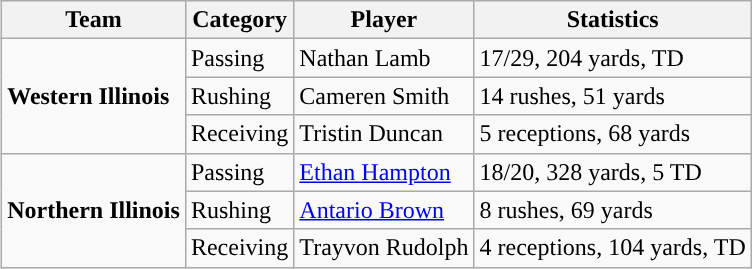<table class="wikitable" style="float: right;">
<tr>
<th>Team</th>
<th>Category</th>
<th>Player</th>
<th>Statistics</th>
</tr>
<tr>
<td rowspan=3><strong>Western Illinois</strong></td>
<td>Passing</td>
<td>Nathan Lamb</td>
<td>17/29, 204 yards, TD</td>
</tr>
<tr>
<td>Rushing</td>
<td>Cameren Smith</td>
<td>14 rushes, 51 yards</td>
</tr>
<tr>
<td>Receiving</td>
<td>Tristin Duncan</td>
<td>5 receptions, 68 yards</td>
</tr>
<tr>
<td rowspan=3><strong>Northern Illinois</strong></td>
<td>Passing</td>
<td><a href='#'>Ethan Hampton</a></td>
<td>18/20, 328 yards, 5 TD</td>
</tr>
<tr>
<td>Rushing</td>
<td><a href='#'>Antario Brown</a></td>
<td>8 rushes, 69 yards</td>
</tr>
<tr>
<td>Receiving</td>
<td>Trayvon Rudolph</td>
<td>4 receptions, 104 yards, TD</td>
</tr>
</table>
